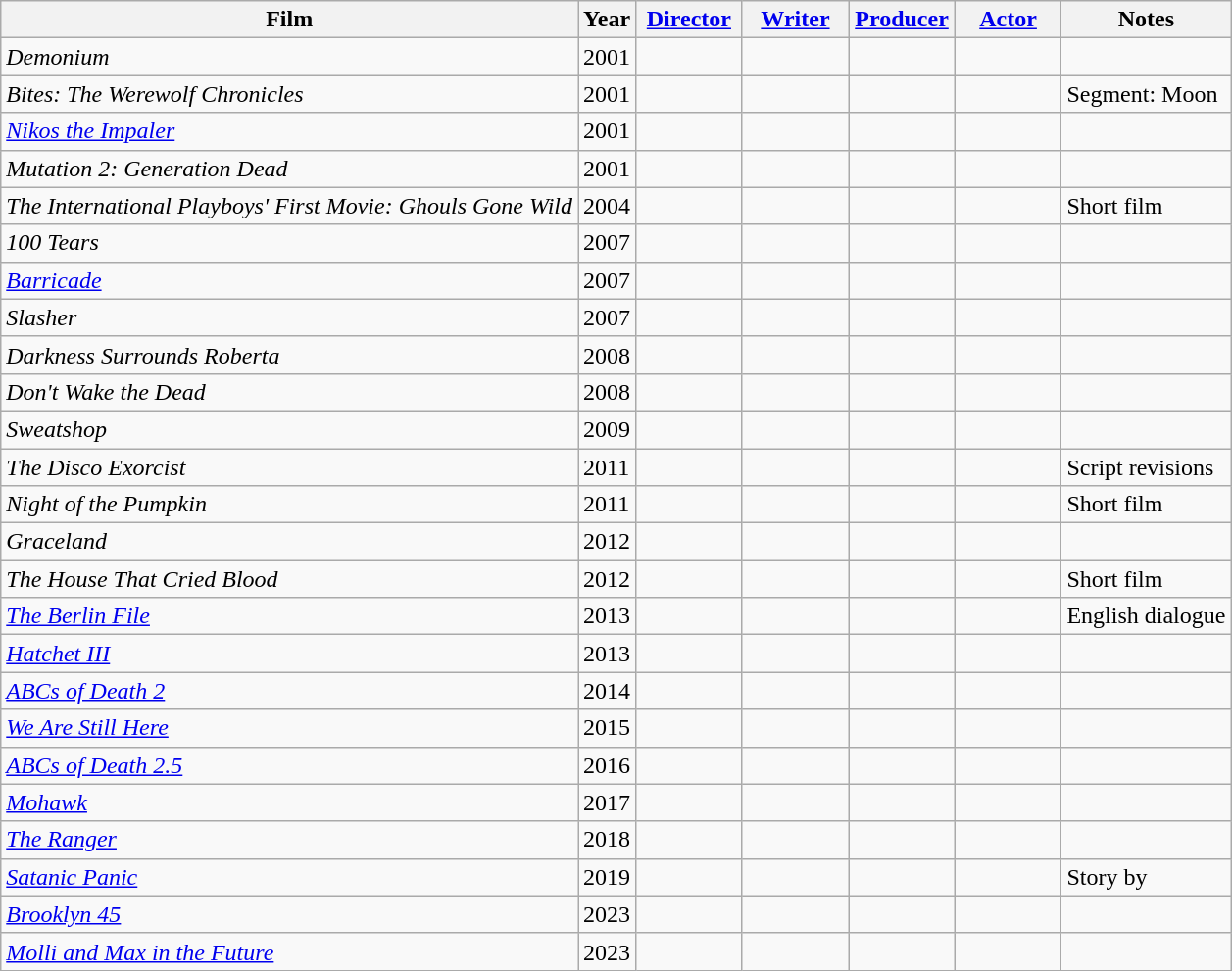<table class="wikitable sortable">
<tr>
<th>Film</th>
<th>Year</th>
<th width="65"><a href='#'>Director</a></th>
<th width="65"><a href='#'>Writer</a></th>
<th width="65"><a href='#'>Producer</a></th>
<th width="65"><a href='#'>Actor</a></th>
<th>Notes</th>
</tr>
<tr>
<td><em>Demonium</em></td>
<td>2001</td>
<td></td>
<td></td>
<td></td>
<td></td>
<td></td>
</tr>
<tr>
<td><em>Bites: The Werewolf Chronicles</em></td>
<td>2001</td>
<td></td>
<td></td>
<td></td>
<td></td>
<td>Segment: Moon</td>
</tr>
<tr>
<td><em><a href='#'>Nikos the Impaler</a></em></td>
<td>2001</td>
<td></td>
<td></td>
<td></td>
<td></td>
<td></td>
</tr>
<tr>
<td><em>Mutation 2: Generation Dead</em></td>
<td>2001</td>
<td></td>
<td></td>
<td></td>
<td></td>
<td></td>
</tr>
<tr>
<td><em>The International Playboys' First Movie: Ghouls Gone Wild</em></td>
<td>2004</td>
<td></td>
<td></td>
<td></td>
<td></td>
<td>Short film</td>
</tr>
<tr>
<td><em>100 Tears</em></td>
<td>2007</td>
<td></td>
<td></td>
<td></td>
<td></td>
<td></td>
</tr>
<tr>
<td><em><a href='#'>Barricade</a></em></td>
<td>2007</td>
<td></td>
<td></td>
<td></td>
<td></td>
<td></td>
</tr>
<tr>
<td><em>Slasher</em></td>
<td>2007</td>
<td></td>
<td></td>
<td></td>
<td></td>
<td></td>
</tr>
<tr>
<td><em>Darkness Surrounds Roberta</em></td>
<td>2008</td>
<td></td>
<td></td>
<td></td>
<td></td>
<td></td>
</tr>
<tr>
<td><em>Don't Wake the Dead</em></td>
<td>2008</td>
<td></td>
<td></td>
<td></td>
<td></td>
<td></td>
</tr>
<tr>
<td><em>Sweatshop</em></td>
<td>2009</td>
<td></td>
<td></td>
<td></td>
<td></td>
<td></td>
</tr>
<tr>
<td><em>The Disco Exorcist</em></td>
<td>2011</td>
<td></td>
<td></td>
<td></td>
<td></td>
<td>Script revisions</td>
</tr>
<tr>
<td><em>Night of the Pumpkin</em></td>
<td>2011</td>
<td></td>
<td></td>
<td></td>
<td></td>
<td>Short film</td>
</tr>
<tr>
<td><em>Graceland</em></td>
<td>2012</td>
<td></td>
<td></td>
<td></td>
<td></td>
<td></td>
</tr>
<tr>
<td><em>The House That Cried Blood</em></td>
<td>2012</td>
<td></td>
<td></td>
<td></td>
<td></td>
<td>Short film</td>
</tr>
<tr>
<td><em><a href='#'>The Berlin File</a></em></td>
<td>2013</td>
<td></td>
<td></td>
<td></td>
<td></td>
<td>English dialogue</td>
</tr>
<tr>
<td><em><a href='#'>Hatchet III</a></em></td>
<td>2013</td>
<td></td>
<td></td>
<td></td>
<td></td>
<td></td>
</tr>
<tr>
<td><em><a href='#'>ABCs of Death 2</a></em></td>
<td>2014</td>
<td></td>
<td></td>
<td></td>
<td></td>
<td></td>
</tr>
<tr>
<td><em><a href='#'>We Are Still Here</a></em></td>
<td>2015</td>
<td></td>
<td></td>
<td></td>
<td></td>
<td></td>
</tr>
<tr>
<td><em><a href='#'>ABCs of Death 2.5</a></em></td>
<td>2016</td>
<td></td>
<td></td>
<td></td>
<td></td>
<td></td>
</tr>
<tr>
<td><em><a href='#'>Mohawk</a></em></td>
<td>2017</td>
<td></td>
<td></td>
<td></td>
<td></td>
<td></td>
</tr>
<tr>
<td><em><a href='#'>The Ranger</a></em></td>
<td>2018</td>
<td></td>
<td></td>
<td></td>
<td></td>
<td></td>
</tr>
<tr>
<td><em><a href='#'>Satanic Panic</a></em></td>
<td>2019</td>
<td></td>
<td></td>
<td></td>
<td></td>
<td>Story by</td>
</tr>
<tr>
<td><em><a href='#'>Brooklyn 45</a></em></td>
<td>2023</td>
<td></td>
<td></td>
<td></td>
<td></td>
<td></td>
</tr>
<tr>
<td><em><a href='#'>Molli and Max in the Future</a></em></td>
<td>2023</td>
<td></td>
<td></td>
<td></td>
<td></td>
<td></td>
</tr>
</table>
